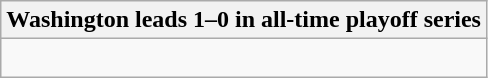<table class="wikitable collapsible collapsed">
<tr>
<th>Washington leads 1–0 in all-time playoff series</th>
</tr>
<tr>
<td><br></td>
</tr>
</table>
